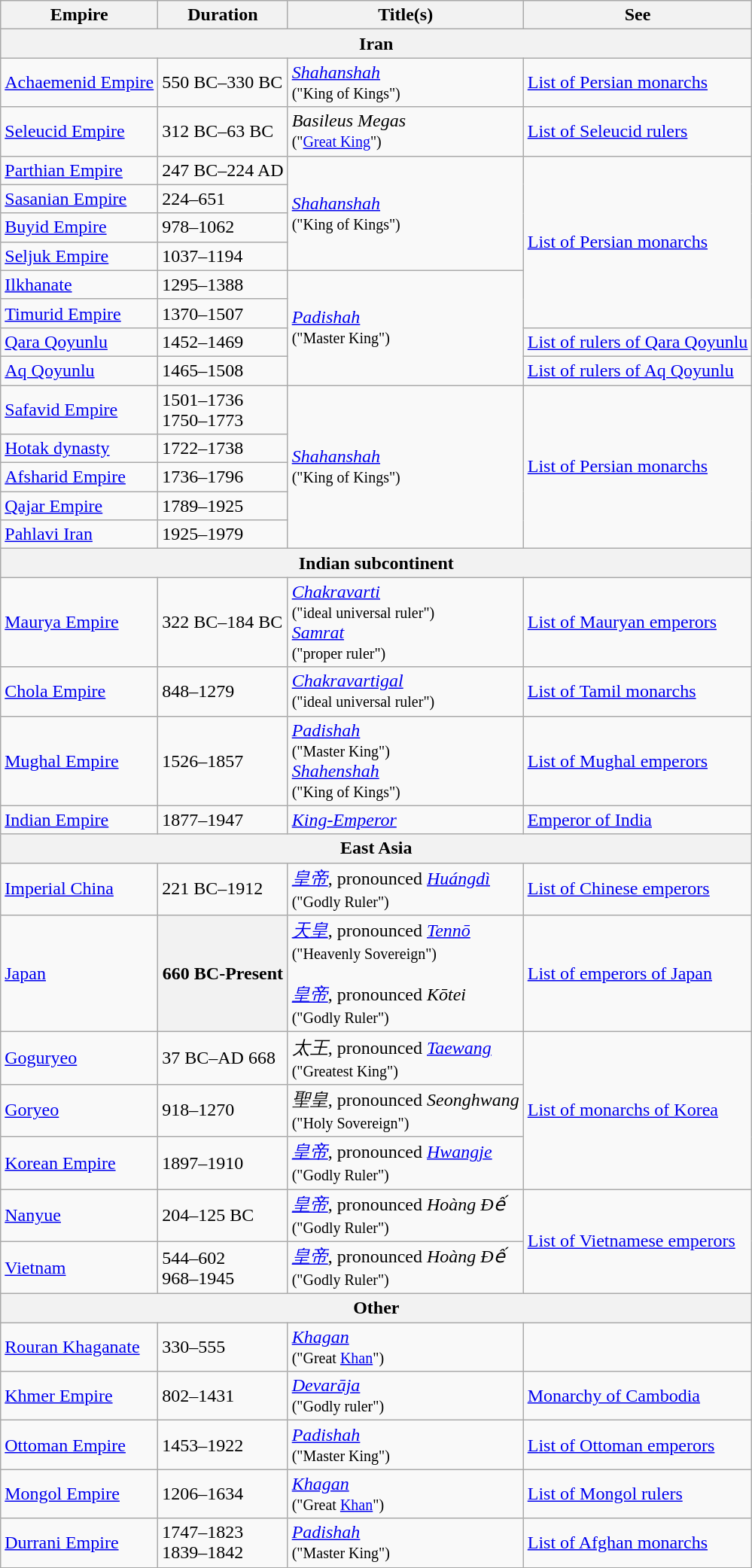<table class="wikitable">
<tr>
<th>Empire</th>
<th>Duration</th>
<th>Title(s)</th>
<th>See</th>
</tr>
<tr>
<th colspan=4>Iran</th>
</tr>
<tr>
<td><a href='#'>Achaemenid Empire</a></td>
<td>550 BC–330 BC</td>
<td><em><a href='#'>Shahanshah</a></em><br><small>("King of Kings")</small></td>
<td><a href='#'>List of Persian monarchs</a></td>
</tr>
<tr>
<td><a href='#'>Seleucid Empire</a></td>
<td>312 BC–63 BC</td>
<td><em>Basileus Megas</em><br><small>("<a href='#'>Great King</a>")</small></td>
<td><a href='#'>List of Seleucid rulers</a></td>
</tr>
<tr>
<td><a href='#'>Parthian Empire</a></td>
<td>247 BC–224 AD</td>
<td rowspan=4><em><a href='#'>Shahanshah</a></em><br><small>("King of Kings")</small></td>
<td rowspan=6><a href='#'>List of Persian monarchs</a></td>
</tr>
<tr>
<td><a href='#'>Sasanian Empire</a></td>
<td>224–651</td>
</tr>
<tr>
<td><a href='#'>Buyid Empire</a></td>
<td>978–1062</td>
</tr>
<tr>
<td><a href='#'>Seljuk Empire</a></td>
<td>1037–1194</td>
</tr>
<tr>
<td><a href='#'>Ilkhanate</a></td>
<td>1295–1388</td>
<td rowspan=4><em><a href='#'>Padishah</a></em><br><small>("Master King")</small></td>
</tr>
<tr>
<td><a href='#'>Timurid Empire</a></td>
<td>1370–1507</td>
</tr>
<tr>
<td><a href='#'>Qara Qoyunlu</a></td>
<td>1452–1469</td>
<td><a href='#'>List of rulers of Qara Qoyunlu</a></td>
</tr>
<tr>
<td><a href='#'>Aq Qoyunlu</a></td>
<td>1465–1508</td>
<td><a href='#'>List of rulers of Aq Qoyunlu</a></td>
</tr>
<tr>
<td><a href='#'>Safavid Empire</a></td>
<td>1501–1736<br>1750–1773</td>
<td rowspan=5><em><a href='#'>Shahanshah</a></em><br><small>("King of Kings")</small></td>
<td rowspan=5><a href='#'>List of Persian monarchs</a></td>
</tr>
<tr>
<td><a href='#'>Hotak dynasty</a></td>
<td>1722–1738</td>
</tr>
<tr>
<td><a href='#'>Afsharid Empire</a></td>
<td>1736–1796</td>
</tr>
<tr>
<td><a href='#'>Qajar Empire</a></td>
<td>1789–1925</td>
</tr>
<tr>
<td><a href='#'>Pahlavi Iran</a></td>
<td>1925–1979</td>
</tr>
<tr>
<th colspan=4>Indian subcontinent</th>
</tr>
<tr>
<td><a href='#'>Maurya Empire</a></td>
<td>322 BC–184 BC</td>
<td><em><a href='#'>Chakravarti</a></em><br><small>("ideal universal ruler")</small><br><em><a href='#'>Samrat</a></em><br><small>("proper ruler")</small></td>
<td><a href='#'>List of Mauryan emperors</a></td>
</tr>
<tr>
<td><a href='#'>Chola Empire</a></td>
<td>848–1279</td>
<td><em><a href='#'>Chakravartigal</a></em><br><small>("ideal universal ruler")</small></td>
<td><a href='#'>List of Tamil monarchs</a></td>
</tr>
<tr>
<td><a href='#'>Mughal Empire</a></td>
<td>1526–1857</td>
<td><em><a href='#'>Padishah</a></em><br><small>("Master King")</small><br><em><a href='#'>Shahenshah</a></em> <br><small>("King of Kings")</small></td>
<td><a href='#'>List of Mughal emperors</a></td>
</tr>
<tr>
<td><a href='#'>Indian Empire</a></td>
<td>1877–1947</td>
<td><em><a href='#'>King-Emperor</a></em></td>
<td><a href='#'>Emperor of India</a></td>
</tr>
<tr>
<th colspan=4>East Asia</th>
</tr>
<tr>
<td><a href='#'>Imperial China</a></td>
<td>221 BC–1912</td>
<td><em><a href='#'>皇帝</a></em>, pronounced <em><a href='#'>Huángdì</a></em><br><small>("Godly Ruler")</small></td>
<td><a href='#'>List of Chinese emperors</a></td>
</tr>
<tr>
<td><a href='#'>Japan</a></td>
<th>660 BC-Present</th>
<td><em><a href='#'>天皇</a></em>, pronounced <em><a href='#'>Tennō</a></em><br><small>("Heavenly Sovereign")</small><br><br><em><a href='#'>皇帝</a></em>, pronounced <em>Kōtei</em><br><small>("Godly Ruler")</small></td>
<td><a href='#'>List of emperors of Japan</a></td>
</tr>
<tr>
<td><a href='#'>Goguryeo</a></td>
<td>37 BC–AD 668</td>
<td><em>太王</em>, pronounced <em><a href='#'>Taewang</a></em><br><small>("Greatest King")</small></td>
<td rowspan=3><a href='#'>List of monarchs of Korea</a></td>
</tr>
<tr>
<td><a href='#'>Goryeo</a></td>
<td>918–1270</td>
<td><em>聖皇</em>, pronounced <em>Seonghwang</em><br><small>("Holy Sovereign")</small></td>
</tr>
<tr>
<td><a href='#'>Korean Empire</a></td>
<td>1897–1910</td>
<td><em><a href='#'>皇帝</a></em>, pronounced <em><a href='#'>Hwangje</a></em><br><small>("Godly Ruler")</small></td>
</tr>
<tr>
<td><a href='#'>Nanyue</a></td>
<td>204–125 BC</td>
<td><em><a href='#'>皇帝</a></em>, pronounced <em>Hoàng Đế</em><br><small>("Godly Ruler")</small></td>
<td rowspan=2><a href='#'>List of Vietnamese emperors</a></td>
</tr>
<tr>
<td><a href='#'>Vietnam</a></td>
<td>544–602<br>968–1945</td>
<td><em><a href='#'>皇帝</a></em>, pronounced <em>Hoàng Đế</em><br><small>("Godly Ruler")</small></td>
</tr>
<tr>
<th colspan=4>Other</th>
</tr>
<tr>
<td><a href='#'>Rouran Khaganate</a></td>
<td>330–555</td>
<td><em><a href='#'>Khagan</a></em><br><small>("Great <a href='#'>Khan</a>")</small></td>
<td></td>
</tr>
<tr>
<td><a href='#'>Khmer Empire</a></td>
<td>802–1431</td>
<td><em><a href='#'>Devarāja</a></em><br><small>("Godly ruler")</small></td>
<td><a href='#'>Monarchy of Cambodia</a></td>
</tr>
<tr>
<td><a href='#'>Ottoman Empire</a></td>
<td>1453–1922</td>
<td><em><a href='#'>Padishah</a></em><br><small>("Master King")</small></td>
<td><a href='#'>List of Ottoman emperors</a></td>
</tr>
<tr>
<td><a href='#'>Mongol Empire</a></td>
<td>1206–1634</td>
<td><em><a href='#'>Khagan</a></em><br><small>("Great <a href='#'>Khan</a>")</small></td>
<td><a href='#'>List of Mongol rulers</a></td>
</tr>
<tr>
<td><a href='#'>Durrani Empire</a></td>
<td>1747–1823<br>1839–1842</td>
<td><em><a href='#'>Padishah</a></em><br><small>("Master King")</small></td>
<td><a href='#'>List of Afghan monarchs</a></td>
</tr>
</table>
